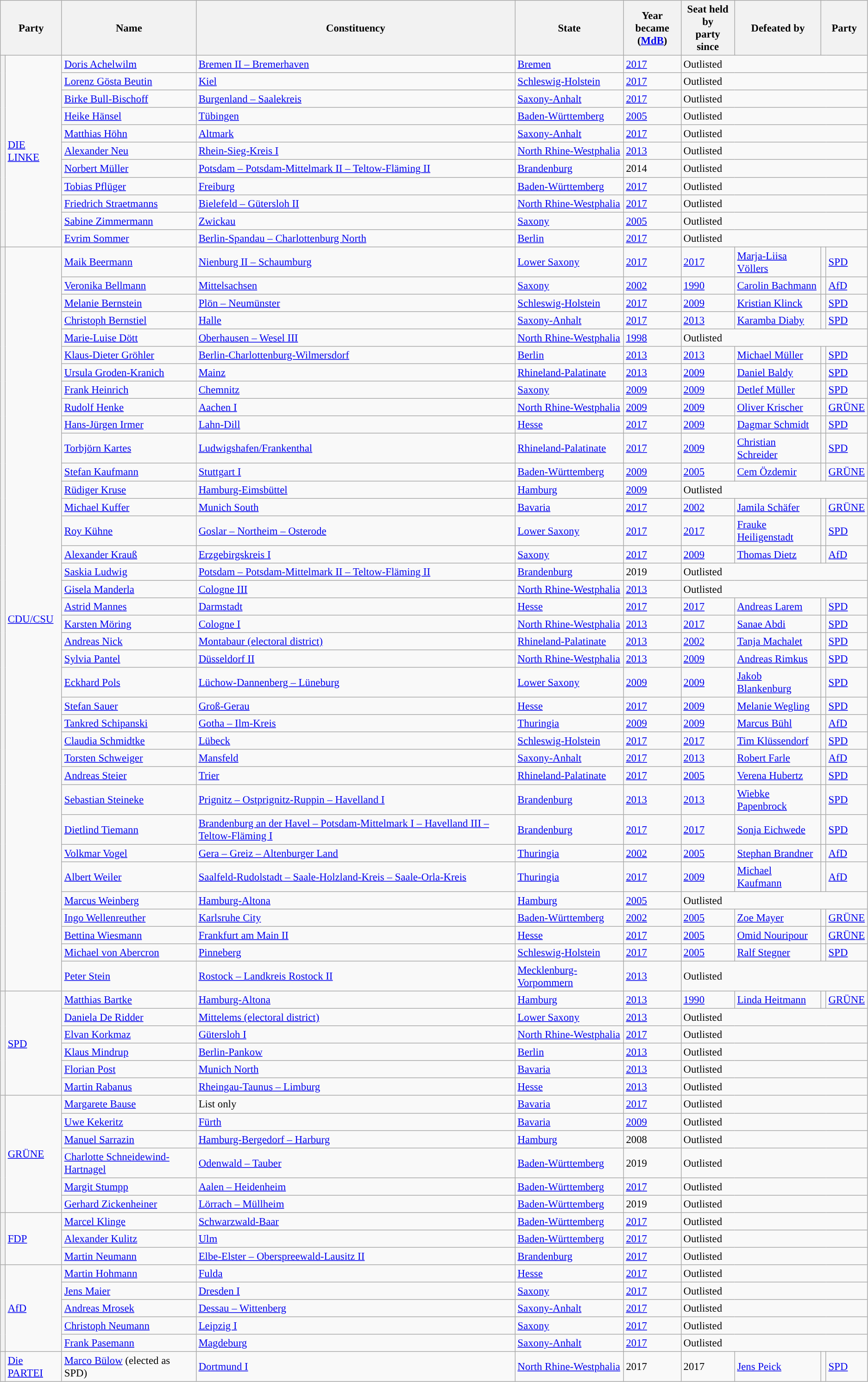<table class="wikitable sortable" style="font-size: 95%;">
<tr>
<th colspan="2">Party</th>
<th>Name</th>
<th>Constituency</th>
<th>State</th>
<th>Year became<br>(<a href='#'>MdB</a>)</th>
<th>Seat held by<br>party since</th>
<th>Defeated by</th>
<th colspan="2">Party</th>
</tr>
<tr>
<th rowspan="11" style="background-color: "></th>
<td rowspan="11"><a href='#'>DIE LINKE</a></td>
<td data-sort-value="Achelwilmr, Doris"><a href='#'>Doris Achelwilm</a></td>
<td><a href='#'>Bremen II – Bremerhaven</a></td>
<td><a href='#'>Bremen</a></td>
<td><a href='#'>2017</a></td>
<td colspan="4">Outlisted</td>
</tr>
<tr>
<td><a href='#'>Lorenz Gösta Beutin</a></td>
<td><a href='#'>Kiel</a></td>
<td><a href='#'>Schleswig-Holstein</a></td>
<td><a href='#'>2017</a></td>
<td colspan="4">Outlisted</td>
</tr>
<tr>
<td data-sort-value="Bull-Bischoff, Birke"><a href='#'>Birke Bull-Bischoff</a></td>
<td><a href='#'>Burgenland – Saalekreis</a></td>
<td><a href='#'>Saxony-Anhalt</a></td>
<td><a href='#'>2017</a></td>
<td colspan="4">Outlisted</td>
</tr>
<tr>
<td data-sort-value="Hänsel, heike"><a href='#'>Heike Hänsel</a></td>
<td><a href='#'>Tübingen</a></td>
<td><a href='#'>Baden-Württemberg</a></td>
<td><a href='#'>2005</a></td>
<td colspan="4">Outlisted</td>
</tr>
<tr>
<td data-sort-value="Höhn, Matthias"><a href='#'>Matthias Höhn</a></td>
<td><a href='#'>Altmark</a></td>
<td><a href='#'>Saxony-Anhalt</a></td>
<td><a href='#'>2017</a></td>
<td colspan="4">Outlisted</td>
</tr>
<tr>
<td data-sort-value="Perez, Jean-Claude"><a href='#'>Alexander Neu</a></td>
<td><a href='#'>Rhein-Sieg-Kreis I</a></td>
<td><a href='#'>North Rhine-Westphalia</a></td>
<td><a href='#'>2013</a></td>
<td colspan="4">Outlisted</td>
</tr>
<tr>
<td data-sort-value="Fabre, Marie-Hélène"><a href='#'>Norbert Müller</a></td>
<td><a href='#'>Potsdam – Potsdam-Mittelmark II – Teltow-Fläming II</a></td>
<td><a href='#'>Brandenburg</a></td>
<td>2014</td>
<td colspan="4">Outlisted</td>
</tr>
<tr>
<td data-sort-value="Mennucci, Patrick"><a href='#'>Tobias Pflüger</a></td>
<td><a href='#'>Freiburg</a></td>
<td><a href='#'>Baden-Württemberg</a></td>
<td><a href='#'>2017</a></td>
<td colspan="4">Outlisted</td>
</tr>
<tr>
<td><a href='#'>Friedrich Straetmanns</a></td>
<td><a href='#'>Bielefeld – Gütersloh II</a></td>
<td><a href='#'>North Rhine-Westphalia</a></td>
<td><a href='#'>2017</a></td>
<td colspan="4">Outlisted</td>
</tr>
<tr>
<td data-sort-value="Henri, Jibrayel"><a href='#'>Sabine Zimmermann</a></td>
<td><a href='#'>Zwickau</a></td>
<td><a href='#'>Saxony</a></td>
<td><a href='#'>2005</a></td>
<td colspan="4">Outlisted</td>
</tr>
<tr>
<td><a href='#'>Evrim Sommer</a></td>
<td><a href='#'>Berlin-Spandau – Charlottenburg North</a></td>
<td><a href='#'>Berlin</a></td>
<td><a href='#'>2017</a></td>
<td colspan="4">Outlisted</td>
</tr>
<tr>
<th rowspan="37" style="background-color: "></th>
<td rowspan="37"><a href='#'>CDU/CSU</a></td>
<td data-sort-value="Berrman, Maik"><a href='#'>Maik Beermann</a></td>
<td><a href='#'>Nienburg II – Schaumburg</a></td>
<td><a href='#'>Lower Saxony</a></td>
<td><a href='#'>2017</a></td>
<td><a href='#'>2017</a></td>
<td data-sort-value="Völlers, Marja-Liisa"><a href='#'>Marja-Liisa Völlers</a></td>
<td style="background-color: "></td>
<td><a href='#'>SPD</a></td>
</tr>
<tr>
<td data-sort-value="Bellmann, Veronika"><a href='#'>Veronika Bellmann</a></td>
<td><a href='#'>Mittelsachsen</a></td>
<td><a href='#'>Saxony</a></td>
<td><a href='#'>2002</a></td>
<td><a href='#'>1990</a></td>
<td data-sort-value="Bachmann, Carolin"><a href='#'>Carolin Bachmann</a></td>
<td style="background-color: "></td>
<td><a href='#'>AfD</a></td>
</tr>
<tr>
<td data-sort-value="Bernstein, Melanie"><a href='#'>Melanie Bernstein</a></td>
<td><a href='#'>Plön – Neumünster</a></td>
<td><a href='#'>Schleswig-Holstein</a></td>
<td><a href='#'>2017</a></td>
<td><a href='#'>2009</a></td>
<td data-sort-value="Klinck, Kristian"><a href='#'>Kristian Klinck</a></td>
<td style="background-color: "></td>
<td><a href='#'>SPD</a></td>
</tr>
<tr>
<td><a href='#'>Christoph Bernstiel</a></td>
<td><a href='#'>Halle</a></td>
<td><a href='#'>Saxony-Anhalt</a></td>
<td><a href='#'>2017</a></td>
<td><a href='#'>2013</a></td>
<td data-sort-value="Diaby, Karamba"><a href='#'>Karamba Diaby</a></td>
<td style="background-color: "></td>
<td><a href='#'>SPD</a></td>
</tr>
<tr>
<td data-sort-value="Dött, Marie-Luise"><a href='#'>Marie-Luise Dött</a></td>
<td><a href='#'>Oberhausen – Wesel III</a></td>
<td><a href='#'>North Rhine-Westphalia</a></td>
<td><a href='#'>1998</a></td>
<td colspan="4">Outlisted</td>
</tr>
<tr>
<td data-sort-value="Gröhler, Klaus-Dieter"><a href='#'>Klaus-Dieter Gröhler</a></td>
<td><a href='#'>Berlin-Charlottenburg-Wilmersdorf</a></td>
<td><a href='#'>Berlin</a></td>
<td><a href='#'>2013</a></td>
<td><a href='#'>2013</a></td>
<td data-sort-value="Blanchet, Christophe"><a href='#'>Michael Müller</a></td>
<td style="background-color: "></td>
<td><a href='#'>SPD</a></td>
</tr>
<tr>
<td><a href='#'>Ursula Groden-Kranich</a></td>
<td><a href='#'>Mainz</a></td>
<td><a href='#'>Rhineland-Palatinate</a></td>
<td><a href='#'>2013</a></td>
<td><a href='#'>2009</a></td>
<td><a href='#'>Daniel Baldy</a></td>
<td style="background-color: "></td>
<td><a href='#'>SPD</a></td>
</tr>
<tr>
<td><a href='#'>Frank Heinrich</a></td>
<td><a href='#'>Chemnitz</a></td>
<td><a href='#'>Saxony</a></td>
<td><a href='#'>2009</a></td>
<td><a href='#'>2009</a></td>
<td><a href='#'>Detlef Müller</a></td>
<td style="background-color: "></td>
<td><a href='#'>SPD</a></td>
</tr>
<tr>
<td><a href='#'>Rudolf Henke</a></td>
<td><a href='#'>Aachen I</a></td>
<td><a href='#'>North Rhine-Westphalia</a></td>
<td><a href='#'>2009</a></td>
<td><a href='#'>2009</a></td>
<td><a href='#'>Oliver Krischer</a></td>
<td style="background-color: "></td>
<td><a href='#'>GRÜNE</a></td>
</tr>
<tr>
<td><a href='#'>Hans-Jürgen Irmer</a></td>
<td><a href='#'>Lahn-Dill</a></td>
<td><a href='#'>Hesse</a></td>
<td><a href='#'>2017</a></td>
<td><a href='#'>2009</a></td>
<td><a href='#'>Dagmar Schmidt</a></td>
<td style="background-color: "></td>
<td><a href='#'>SPD</a></td>
</tr>
<tr>
<td><a href='#'>Torbjörn Kartes</a></td>
<td><a href='#'>Ludwigshafen/Frankenthal</a></td>
<td><a href='#'>Rhineland-Palatinate</a></td>
<td><a href='#'>2017</a></td>
<td><a href='#'>2009</a></td>
<td><a href='#'>Christian Schreider</a></td>
<td style="background-color: "></td>
<td><a href='#'>SPD</a></td>
</tr>
<tr>
<td><a href='#'>Stefan Kaufmann</a></td>
<td><a href='#'>Stuttgart I</a></td>
<td><a href='#'>Baden-Württemberg</a></td>
<td><a href='#'>2009</a></td>
<td><a href='#'>2005</a></td>
<td><a href='#'>Cem Özdemir</a></td>
<td style="background-color: "></td>
<td><a href='#'>GRÜNE</a></td>
</tr>
<tr>
<td><a href='#'>Rüdiger Kruse</a></td>
<td><a href='#'>Hamburg-Eimsbüttel</a></td>
<td><a href='#'>Hamburg</a></td>
<td><a href='#'>2009</a></td>
<td colspan="4">Outlisted</td>
</tr>
<tr>
<td><a href='#'>Michael Kuffer</a></td>
<td><a href='#'>Munich South</a></td>
<td><a href='#'>Bavaria</a></td>
<td><a href='#'>2017</a></td>
<td><a href='#'>2002</a></td>
<td><a href='#'>Jamila Schäfer</a></td>
<td style="background-color: "></td>
<td><a href='#'>GRÜNE</a></td>
</tr>
<tr>
<td><a href='#'>Roy Kühne</a></td>
<td><a href='#'>Goslar – Northeim – Osterode</a></td>
<td><a href='#'>Lower Saxony</a></td>
<td><a href='#'>2017</a></td>
<td><a href='#'>2017</a></td>
<td><a href='#'>Frauke Heiligenstadt</a></td>
<td style="background-color: "></td>
<td><a href='#'>SPD</a></td>
</tr>
<tr>
<td><a href='#'>Alexander Krauß</a></td>
<td><a href='#'>Erzgebirgskreis I</a></td>
<td><a href='#'>Saxony</a></td>
<td><a href='#'>2017</a></td>
<td><a href='#'>2009</a></td>
<td><a href='#'>Thomas Dietz</a></td>
<td style="background-color: "></td>
<td><a href='#'>AfD</a></td>
</tr>
<tr>
<td><a href='#'>Saskia Ludwig</a></td>
<td><a href='#'>Potsdam – Potsdam-Mittelmark II – Teltow-Fläming II</a></td>
<td><a href='#'>Brandenburg</a></td>
<td>2019</td>
<td colspan="4">Outlisted</td>
</tr>
<tr>
<td><a href='#'>Gisela Manderla</a></td>
<td><a href='#'>Cologne III</a></td>
<td><a href='#'>North Rhine-Westphalia</a></td>
<td><a href='#'>2013</a></td>
<td colspan="4">Outlisted</td>
</tr>
<tr>
<td><a href='#'>Astrid Mannes</a></td>
<td><a href='#'>Darmstadt</a></td>
<td><a href='#'>Hesse</a></td>
<td><a href='#'>2017</a></td>
<td><a href='#'>2017</a></td>
<td><a href='#'>Andreas Larem</a></td>
<td style="background-color: "></td>
<td><a href='#'>SPD</a></td>
</tr>
<tr>
<td><a href='#'>Karsten Möring</a></td>
<td><a href='#'>Cologne I</a></td>
<td><a href='#'>North Rhine-Westphalia</a></td>
<td><a href='#'>2013</a></td>
<td><a href='#'>2017</a></td>
<td><a href='#'>Sanae Abdi</a></td>
<td style="background-color: "></td>
<td><a href='#'>SPD</a></td>
</tr>
<tr>
<td><a href='#'>Andreas Nick</a></td>
<td><a href='#'>Montabaur (electoral district)</a></td>
<td><a href='#'>Rhineland-Palatinate</a></td>
<td><a href='#'>2013</a></td>
<td><a href='#'>2002</a></td>
<td><a href='#'>Tanja Machalet</a></td>
<td style="background-color: "></td>
<td><a href='#'>SPD</a></td>
</tr>
<tr>
<td><a href='#'>Sylvia Pantel</a></td>
<td><a href='#'>Düsseldorf II</a></td>
<td><a href='#'>North Rhine-Westphalia</a></td>
<td><a href='#'>2013</a></td>
<td><a href='#'>2009</a></td>
<td><a href='#'>Andreas Rimkus</a></td>
<td style="background-color: "></td>
<td><a href='#'>SPD</a></td>
</tr>
<tr>
<td><a href='#'>Eckhard Pols</a></td>
<td><a href='#'>Lüchow-Dannenberg – Lüneburg</a></td>
<td><a href='#'>Lower Saxony</a></td>
<td><a href='#'>2009</a></td>
<td><a href='#'>2009</a></td>
<td><a href='#'>Jakob Blankenburg</a></td>
<td style="background-color: "></td>
<td><a href='#'>SPD</a></td>
</tr>
<tr>
<td><a href='#'>Stefan Sauer</a></td>
<td><a href='#'>Groß-Gerau</a></td>
<td><a href='#'>Hesse</a></td>
<td><a href='#'>2017</a></td>
<td><a href='#'>2009</a></td>
<td><a href='#'>Melanie Wegling</a></td>
<td style="background-color: "></td>
<td><a href='#'>SPD</a></td>
</tr>
<tr>
<td><a href='#'>Tankred Schipanski</a></td>
<td><a href='#'>Gotha – Ilm-Kreis</a></td>
<td><a href='#'>Thuringia</a></td>
<td><a href='#'>2009</a></td>
<td><a href='#'>2009</a></td>
<td><a href='#'>Marcus Bühl</a></td>
<td style="background-color: "></td>
<td><a href='#'>AfD</a></td>
</tr>
<tr>
<td><a href='#'>Claudia Schmidtke</a></td>
<td><a href='#'>Lübeck</a></td>
<td><a href='#'>Schleswig-Holstein</a></td>
<td><a href='#'>2017</a></td>
<td><a href='#'>2017</a></td>
<td><a href='#'>Tim Klüssendorf</a></td>
<td style="background-color: "></td>
<td><a href='#'>SPD</a></td>
</tr>
<tr>
<td><a href='#'>Torsten Schweiger</a></td>
<td><a href='#'>Mansfeld</a></td>
<td><a href='#'>Saxony-Anhalt</a></td>
<td><a href='#'>2017</a></td>
<td><a href='#'>2013</a></td>
<td><a href='#'>Robert Farle</a></td>
<td style="background-color: "></td>
<td><a href='#'>AfD</a></td>
</tr>
<tr>
<td><a href='#'>Andreas Steier</a></td>
<td><a href='#'>Trier</a></td>
<td><a href='#'>Rhineland-Palatinate</a></td>
<td><a href='#'>2017</a></td>
<td><a href='#'>2005</a></td>
<td><a href='#'>Verena Hubertz</a></td>
<td style="background-color: "></td>
<td><a href='#'>SPD</a></td>
</tr>
<tr>
<td><a href='#'>Sebastian Steineke</a></td>
<td><a href='#'>Prignitz – Ostprignitz-Ruppin – Havelland I</a></td>
<td><a href='#'>Brandenburg</a></td>
<td><a href='#'>2013</a></td>
<td><a href='#'>2013</a></td>
<td><a href='#'>Wiebke Papenbrock</a></td>
<td style="background-color: "></td>
<td><a href='#'>SPD</a></td>
</tr>
<tr>
<td><a href='#'>Dietlind Tiemann</a></td>
<td><a href='#'>Brandenburg an der Havel – Potsdam-Mittelmark I – Havelland III – Teltow-Fläming I</a></td>
<td><a href='#'>Brandenburg</a></td>
<td><a href='#'>2017</a></td>
<td><a href='#'>2017</a></td>
<td><a href='#'>Sonja Eichwede</a></td>
<td style="background-color: "></td>
<td><a href='#'>SPD</a></td>
</tr>
<tr>
<td><a href='#'>Volkmar Vogel</a></td>
<td><a href='#'>Gera – Greiz – Altenburger Land</a></td>
<td><a href='#'>Thuringia</a></td>
<td><a href='#'>2002</a></td>
<td><a href='#'>2005</a></td>
<td><a href='#'>Stephan Brandner</a></td>
<td style="background-color: "></td>
<td><a href='#'>AfD</a></td>
</tr>
<tr>
<td><a href='#'>Albert Weiler</a></td>
<td><a href='#'>Saalfeld-Rudolstadt – Saale-Holzland-Kreis – Saale-Orla-Kreis</a></td>
<td><a href='#'>Thuringia</a></td>
<td><a href='#'>2017</a></td>
<td><a href='#'>2009</a></td>
<td><a href='#'>Michael Kaufmann</a></td>
<td style="background-color: "></td>
<td><a href='#'>AfD</a></td>
</tr>
<tr>
<td><a href='#'>Marcus Weinberg</a></td>
<td><a href='#'>Hamburg-Altona</a></td>
<td><a href='#'>Hamburg</a></td>
<td><a href='#'>2005</a></td>
<td colspan="4">Outlisted</td>
</tr>
<tr>
<td><a href='#'>Ingo Wellenreuther</a></td>
<td><a href='#'>Karlsruhe City</a></td>
<td><a href='#'>Baden-Württemberg</a></td>
<td><a href='#'>2002</a></td>
<td><a href='#'>2005</a></td>
<td><a href='#'>Zoe Mayer</a></td>
<td style="background-color: "></td>
<td><a href='#'>GRÜNE</a></td>
</tr>
<tr>
<td><a href='#'>Bettina Wiesmann</a></td>
<td><a href='#'>Frankfurt am Main II</a></td>
<td><a href='#'>Hesse</a></td>
<td><a href='#'>2017</a></td>
<td><a href='#'>2005</a></td>
<td><a href='#'>Omid Nouripour</a></td>
<td style="background-color: "></td>
<td><a href='#'>GRÜNE</a></td>
</tr>
<tr>
<td><a href='#'>Michael von Abercron</a></td>
<td><a href='#'>Pinneberg</a></td>
<td><a href='#'>Schleswig-Holstein</a></td>
<td><a href='#'>2017</a></td>
<td><a href='#'>2005</a></td>
<td><a href='#'>Ralf Stegner</a></td>
<td style="background-color: "></td>
<td><a href='#'>SPD</a></td>
</tr>
<tr>
<td><a href='#'>Peter Stein</a></td>
<td><a href='#'>Rostock – Landkreis Rostock II</a></td>
<td><a href='#'>Mecklenburg-Vorpommern</a></td>
<td><a href='#'>2013</a></td>
<td colspan="4">Outlisted</td>
</tr>
<tr>
<th rowspan="6" style="background-color: "></th>
<td rowspan="6"><a href='#'>SPD</a></td>
<td data-sort-value="Bechtel, Marie-Françoise"><a href='#'>Matthias Bartke</a></td>
<td><a href='#'>Hamburg-Altona</a></td>
<td><a href='#'>Hamburg</a></td>
<td><a href='#'>2013</a></td>
<td><a href='#'>1990</a></td>
<td data-sort-value="Heitmann, Linda"><a href='#'>Linda Heitmann</a></td>
<td style="background-color: "></td>
<td><a href='#'>GRÜNE</a></td>
</tr>
<tr>
<td><a href='#'>Daniela De Ridder</a></td>
<td><a href='#'>Mittelems (electoral district)</a></td>
<td><a href='#'>Lower Saxony</a></td>
<td><a href='#'>2013</a></td>
<td colspan="4">Outlisted</td>
</tr>
<tr>
<td><a href='#'>Elvan Korkmaz</a></td>
<td><a href='#'>Gütersloh I</a></td>
<td><a href='#'>North Rhine-Westphalia</a></td>
<td><a href='#'>2017</a></td>
<td colspan="4">Outlisted</td>
</tr>
<tr>
<td><a href='#'>Klaus Mindrup</a></td>
<td><a href='#'>Berlin-Pankow</a></td>
<td><a href='#'>Berlin</a></td>
<td><a href='#'>2013</a></td>
<td colspan="4">Outlisted</td>
</tr>
<tr>
<td><a href='#'>Florian Post</a></td>
<td><a href='#'>Munich North</a></td>
<td><a href='#'>Bavaria</a></td>
<td><a href='#'>2013</a></td>
<td colspan="4">Outlisted</td>
</tr>
<tr>
<td><a href='#'>Martin Rabanus</a></td>
<td><a href='#'>Rheingau-Taunus – Limburg</a></td>
<td><a href='#'>Hesse</a></td>
<td><a href='#'>2013</a></td>
<td colspan="4">Outlisted</td>
</tr>
<tr>
<th rowspan="6" style="background-color: "></th>
<td rowspan="6"><a href='#'>GRÜNE</a></td>
<td data-sort-value="Allain, Brigitte"><a href='#'>Margarete Bause</a></td>
<td>List only</td>
<td><a href='#'>Bavaria</a></td>
<td><a href='#'>2017</a></td>
<td colspan="4">Outlisted</td>
</tr>
<tr>
<td><a href='#'>Uwe Kekeritz</a></td>
<td><a href='#'>Fürth</a></td>
<td><a href='#'>Bavaria</a></td>
<td><a href='#'>2009</a></td>
<td colspan="4">Outlisted</td>
</tr>
<tr>
<td><a href='#'>Manuel Sarrazin</a></td>
<td><a href='#'>Hamburg-Bergedorf – Harburg</a></td>
<td><a href='#'>Hamburg</a></td>
<td>2008</td>
<td colspan="4">Outlisted</td>
</tr>
<tr>
<td><a href='#'>Charlotte Schneidewind-Hartnagel</a></td>
<td><a href='#'>Odenwald – Tauber</a></td>
<td><a href='#'>Baden-Württemberg</a></td>
<td>2019</td>
<td colspan="4">Outlisted</td>
</tr>
<tr>
<td><a href='#'>Margit Stumpp</a></td>
<td><a href='#'>Aalen – Heidenheim</a></td>
<td><a href='#'>Baden-Württemberg</a></td>
<td><a href='#'>2017</a></td>
<td colspan="4">Outlisted</td>
</tr>
<tr>
<td><a href='#'>Gerhard Zickenheiner</a></td>
<td><a href='#'>Lörrach – Müllheim</a></td>
<td><a href='#'>Baden-Württemberg</a></td>
<td>2019</td>
<td colspan="4">Outlisted</td>
</tr>
<tr>
<th rowspan="3" style="background-color: "></th>
<td rowspan="3"><a href='#'>FDP</a></td>
<td><a href='#'>Marcel Klinge</a></td>
<td><a href='#'>Schwarzwald-Baar</a></td>
<td><a href='#'>Baden-Württemberg</a></td>
<td><a href='#'>2017</a></td>
<td colspan="4">Outlisted</td>
</tr>
<tr>
<td><a href='#'>Alexander Kulitz</a></td>
<td><a href='#'>Ulm</a></td>
<td><a href='#'>Baden-Württemberg</a></td>
<td><a href='#'>2017</a></td>
<td colspan="4">Outlisted</td>
</tr>
<tr>
<td><a href='#'>Martin Neumann</a></td>
<td><a href='#'>Elbe-Elster – Oberspreewald-Lausitz II</a></td>
<td><a href='#'>Brandenburg</a></td>
<td><a href='#'>2017</a></td>
<td colspan="4">Outlisted</td>
</tr>
<tr>
<th rowspan="5" style="background-color: "></th>
<td rowspan="5"><a href='#'>AfD</a></td>
<td><a href='#'>Martin Hohmann</a></td>
<td><a href='#'>Fulda</a></td>
<td><a href='#'>Hesse</a></td>
<td><a href='#'>2017</a></td>
<td colspan="4">Outlisted</td>
</tr>
<tr>
<td><a href='#'>Jens Maier</a></td>
<td><a href='#'>Dresden I</a></td>
<td><a href='#'>Saxony</a></td>
<td><a href='#'>2017</a></td>
<td colspan="4">Outlisted</td>
</tr>
<tr>
<td><a href='#'>Andreas Mrosek</a></td>
<td><a href='#'>Dessau – Wittenberg</a></td>
<td><a href='#'>Saxony-Anhalt</a></td>
<td><a href='#'>2017</a></td>
<td colspan="4">Outlisted</td>
</tr>
<tr>
<td><a href='#'>Christoph Neumann</a></td>
<td><a href='#'>Leipzig I</a></td>
<td><a href='#'>Saxony</a></td>
<td><a href='#'>2017</a></td>
<td colspan="4">Outlisted</td>
</tr>
<tr>
<td><a href='#'>Frank Pasemann</a></td>
<td><a href='#'>Magdeburg</a></td>
<td><a href='#'>Saxony-Anhalt</a></td>
<td><a href='#'>2017</a></td>
<td colspan="4">Outlisted</td>
</tr>
<tr>
<th rowspan="8" style="background-color: "></th>
<td><a href='#'>Die PARTEI</a></td>
<td data-sort-value="Bülow, Marco"><a href='#'>Marco Bülow</a> (elected as SPD)</td>
<td><a href='#'>Dortmund I</a></td>
<td><a href='#'>North Rhine-Westphalia</a></td>
<td>2017</td>
<td>2017</td>
<td><a href='#'>Jens Peick</a></td>
<td style="background-color: "></td>
<td><a href='#'>SPD</a></td>
</tr>
</table>
